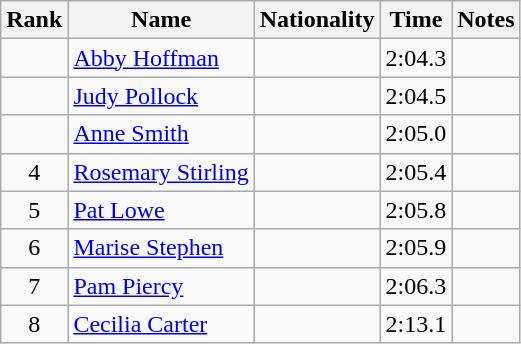<table class="wikitable sortable" style=" text-align:center;">
<tr>
<th scope="col">Rank</th>
<th scope="col">Name</th>
<th scope="col">Nationality</th>
<th scope="col">Time</th>
<th scope="col">Notes</th>
</tr>
<tr>
<td></td>
<td style="text-align: left;"><a href='#'>Abby Hoffman</a></td>
<td style="text-align: left;"></td>
<td>2:04.3</td>
<td></td>
</tr>
<tr>
<td></td>
<td style="text-align: left;"><a href='#'>Judy Pollock</a></td>
<td style="text-align: left;"></td>
<td>2:04.5</td>
<td></td>
</tr>
<tr>
<td></td>
<td style="text-align: left;"><a href='#'>Anne Smith</a></td>
<td style="text-align: left;"></td>
<td>2:05.0</td>
<td></td>
</tr>
<tr>
<td>4</td>
<td style="text-align: left;"><a href='#'>Rosemary Stirling</a></td>
<td style="text-align: left;"></td>
<td>2:05.4</td>
<td></td>
</tr>
<tr>
<td>5</td>
<td style="text-align: left;"><a href='#'>Pat Lowe</a></td>
<td style="text-align: left;"></td>
<td>2:05.8</td>
<td></td>
</tr>
<tr>
<td>6</td>
<td style="text-align: left;"><a href='#'>Marise Stephen</a></td>
<td style="text-align: left;"></td>
<td>2:05.9</td>
<td></td>
</tr>
<tr>
<td>7</td>
<td style="text-align: left;"><a href='#'>Pam Piercy</a></td>
<td style="text-align: left;"></td>
<td>2:06.3</td>
<td></td>
</tr>
<tr>
<td>8</td>
<td style="text-align: left;"><a href='#'>Cecilia Carter</a></td>
<td style="text-align: left;"></td>
<td>2:13.1</td>
<td></td>
</tr>
</table>
